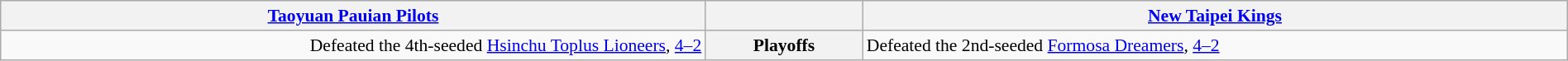<table style="width:100%; font-size:90%" class="wikitable">
<tr valign=top>
<th style="width:45%;"><a href='#'>Taoyuan Pauian Pilots</a></th>
<th colspan="2"></th>
<th style="width:45%;"><a href='#'>New Taipei Kings</a></th>
</tr>
<tr>
<td align=right>Defeated the 4th-seeded <a href='#'>Hsinchu Toplus Lioneers</a>, <a href='#'>4–2</a></td>
<th colspan=2>Playoffs</th>
<td align=left>Defeated the 2nd-seeded <a href='#'>Formosa Dreamers</a>, <a href='#'>4–2</a></td>
</tr>
</table>
